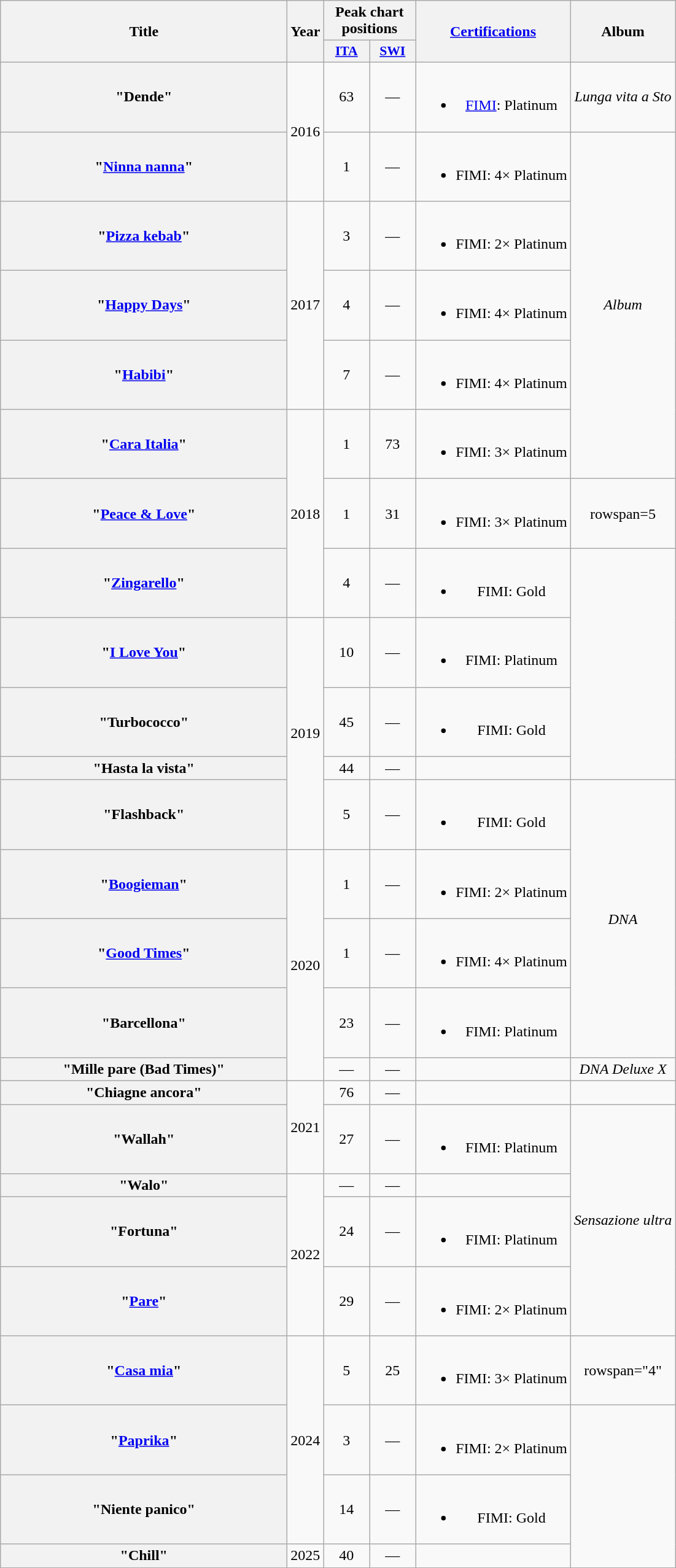<table class="wikitable plainrowheaders" style="text-align:center;">
<tr>
<th scope="col" rowspan="2" style="width:19em;">Title</th>
<th scope="col" rowspan="2" style="width:1em;">Year</th>
<th scope="col" colspan="2">Peak chart positions</th>
<th scope="col" rowspan="2"><a href='#'>Certifications</a></th>
<th scope="col" rowspan="2">Album</th>
</tr>
<tr>
<th scope="col" style="width:3em;font-size:90%;"><a href='#'>ITA</a><br></th>
<th scope="col" style="width:3em;font-size:90%;"><a href='#'>SWI</a><br></th>
</tr>
<tr>
<th scope="row">"Dende"</th>
<td rowspan=2>2016</td>
<td>63</td>
<td>—</td>
<td><br><ul><li><a href='#'>FIMI</a>: Platinum</li></ul></td>
<td><em>Lunga vita a Sto</em></td>
</tr>
<tr>
<th scope="row">"<a href='#'>Ninna nanna</a>"</th>
<td>1</td>
<td>—</td>
<td><br><ul><li>FIMI: 4× Platinum</li></ul></td>
<td style="text-align:center;" rowspan=5><em>Album</em></td>
</tr>
<tr>
<th scope="row">"<a href='#'>Pizza kebab</a>"</th>
<td rowspan=3>2017</td>
<td>3</td>
<td>—</td>
<td><br><ul><li>FIMI: 2× Platinum</li></ul></td>
</tr>
<tr>
<th scope="row">"<a href='#'>Happy Days</a>"</th>
<td>4</td>
<td>—</td>
<td><br><ul><li>FIMI: 4× Platinum</li></ul></td>
</tr>
<tr>
<th scope="row">"<a href='#'>Habibi</a>"</th>
<td>7</td>
<td>—</td>
<td><br><ul><li>FIMI: 4× Platinum</li></ul></td>
</tr>
<tr>
<th scope="row">"<a href='#'>Cara Italia</a>"</th>
<td rowspan="3">2018</td>
<td>1</td>
<td>73</td>
<td><br><ul><li>FIMI: 3× Platinum</li></ul></td>
</tr>
<tr>
<th scope="row">"<a href='#'>Peace & Love</a>"<br></th>
<td>1</td>
<td>31</td>
<td><br><ul><li>FIMI: 3× Platinum</li></ul></td>
<td>rowspan=5 </td>
</tr>
<tr>
<th scope="row">"<a href='#'>Zingarello</a>"<br></th>
<td>4</td>
<td>—</td>
<td><br><ul><li>FIMI: Gold</li></ul></td>
</tr>
<tr>
<th scope="row">"<a href='#'>I Love You</a>"</th>
<td rowspan="4">2019</td>
<td>10</td>
<td>—</td>
<td><br><ul><li>FIMI: Platinum</li></ul></td>
</tr>
<tr>
<th scope="row">"Turbococco"</th>
<td>45</td>
<td>—</td>
<td><br><ul><li>FIMI: Gold</li></ul></td>
</tr>
<tr>
<th scope="row">"Hasta la vista"</th>
<td>44</td>
<td>—</td>
<td></td>
</tr>
<tr>
<th scope="row">"Flashback"</th>
<td>5</td>
<td>—</td>
<td><br><ul><li>FIMI: Gold</li></ul></td>
<td rowspan="4"><em>DNA</em></td>
</tr>
<tr>
<th scope="row">"<a href='#'>Boogieman</a>"<br></th>
<td rowspan="4">2020</td>
<td>1</td>
<td>—</td>
<td><br><ul><li>FIMI: 2× Platinum</li></ul></td>
</tr>
<tr>
<th scope="row">"<a href='#'>Good Times</a>"</th>
<td>1</td>
<td>—</td>
<td><br><ul><li>FIMI: 4× Platinum</li></ul></td>
</tr>
<tr>
<th scope="row">"Barcellona"</th>
<td>23</td>
<td>—</td>
<td><br><ul><li>FIMI: Platinum </li></ul></td>
</tr>
<tr>
<th scope="row">"Mille pare (Bad Times)"</th>
<td>—</td>
<td>—</td>
<td></td>
<td><em>DNA Deluxe X</em></td>
</tr>
<tr>
<th scope="row">"Chiagne ancora"<br></th>
<td rowspan="2">2021</td>
<td>76</td>
<td>—</td>
<td></td>
<td></td>
</tr>
<tr>
<th scope="row">"Wallah"</th>
<td>27</td>
<td>—</td>
<td><br><ul><li>FIMI: Platinum</li></ul></td>
<td rowspan="4"><em>Sensazione ultra</em></td>
</tr>
<tr>
<th scope="row">"Walo"</th>
<td rowspan="3">2022</td>
<td>—</td>
<td>—</td>
<td></td>
</tr>
<tr>
<th scope="row">"Fortuna"</th>
<td>24</td>
<td>—</td>
<td><br><ul><li>FIMI: Platinum</li></ul></td>
</tr>
<tr>
<th scope="row">"<a href='#'>Pare</a>"<br></th>
<td>29</td>
<td>—</td>
<td><br><ul><li>FIMI: 2× Platinum</li></ul></td>
</tr>
<tr>
<th scope="row">"<a href='#'>Casa mia</a>"</th>
<td rowspan="3">2024</td>
<td>5</td>
<td>25</td>
<td><br><ul><li>FIMI: 3× Platinum</li></ul></td>
<td>rowspan="4" </td>
</tr>
<tr>
<th scope="row">"<a href='#'>Paprika</a>"</th>
<td>3</td>
<td>—</td>
<td><br><ul><li>FIMI: 2× Platinum</li></ul></td>
</tr>
<tr>
<th scope="row">"Niente panico"</th>
<td>14<br></td>
<td>—</td>
<td><br><ul><li>FIMI: Gold</li></ul></td>
</tr>
<tr>
<th scope="row">"Chill"</th>
<td>2025</td>
<td>40<br></td>
<td>—</td>
<td></td>
</tr>
</table>
